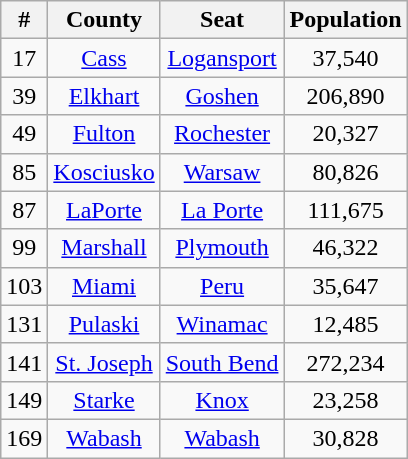<table class="wikitable sortable" style="text-align:center;">
<tr>
<th>#</th>
<th>County</th>
<th>Seat</th>
<th>Population</th>
</tr>
<tr>
<td>17</td>
<td><a href='#'>Cass</a></td>
<td><a href='#'>Logansport</a></td>
<td>37,540</td>
</tr>
<tr>
<td>39</td>
<td><a href='#'>Elkhart</a></td>
<td><a href='#'>Goshen</a></td>
<td>206,890</td>
</tr>
<tr>
<td>49</td>
<td><a href='#'>Fulton</a></td>
<td><a href='#'>Rochester</a></td>
<td>20,327</td>
</tr>
<tr>
<td>85</td>
<td><a href='#'>Kosciusko</a></td>
<td><a href='#'>Warsaw</a></td>
<td>80,826</td>
</tr>
<tr>
<td>87</td>
<td><a href='#'>LaPorte</a></td>
<td><a href='#'>La Porte</a></td>
<td>111,675</td>
</tr>
<tr>
<td>99</td>
<td><a href='#'>Marshall</a></td>
<td><a href='#'>Plymouth</a></td>
<td>46,322</td>
</tr>
<tr>
<td>103</td>
<td><a href='#'>Miami</a></td>
<td><a href='#'>Peru</a></td>
<td>35,647</td>
</tr>
<tr>
<td>131</td>
<td><a href='#'>Pulaski</a></td>
<td><a href='#'>Winamac</a></td>
<td>12,485</td>
</tr>
<tr>
<td>141</td>
<td><a href='#'>St. Joseph</a></td>
<td><a href='#'>South Bend</a></td>
<td>272,234</td>
</tr>
<tr>
<td>149</td>
<td><a href='#'>Starke</a></td>
<td><a href='#'>Knox</a></td>
<td>23,258</td>
</tr>
<tr>
<td>169</td>
<td><a href='#'>Wabash</a></td>
<td><a href='#'>Wabash</a></td>
<td>30,828</td>
</tr>
</table>
